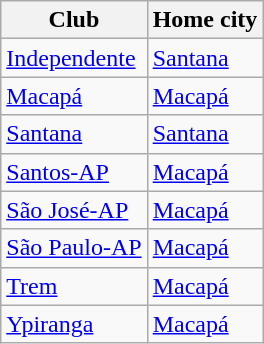<table class="wikitable sortable">
<tr>
<th>Club</th>
<th>Home city</th>
</tr>
<tr>
<td><a href='#'>Independente</a></td>
<td><a href='#'>Santana</a></td>
</tr>
<tr>
<td><a href='#'>Macapá</a></td>
<td><a href='#'>Macapá</a></td>
</tr>
<tr>
<td><a href='#'>Santana</a></td>
<td><a href='#'>Santana</a></td>
</tr>
<tr>
<td><a href='#'>Santos-AP</a></td>
<td><a href='#'>Macapá</a></td>
</tr>
<tr>
<td><a href='#'>São José-AP</a></td>
<td><a href='#'>Macapá</a></td>
</tr>
<tr>
<td><a href='#'>São Paulo-AP</a></td>
<td><a href='#'>Macapá</a></td>
</tr>
<tr>
<td><a href='#'>Trem</a></td>
<td><a href='#'>Macapá</a></td>
</tr>
<tr>
<td><a href='#'>Ypiranga</a></td>
<td><a href='#'>Macapá</a></td>
</tr>
</table>
